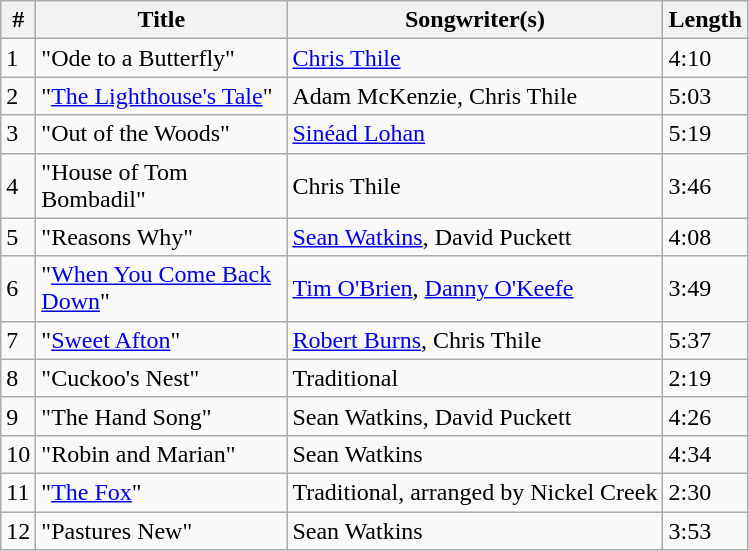<table class="wikitable">
<tr>
<th align="center">#</th>
<th align="center" width="160">Title</th>
<th align="center">Songwriter(s)</th>
<th align="center">Length</th>
</tr>
<tr>
<td>1</td>
<td>"Ode to a Butterfly"</td>
<td><a href='#'>Chris Thile</a></td>
<td>4:10</td>
</tr>
<tr>
<td>2</td>
<td>"<a href='#'>The Lighthouse's Tale</a>"</td>
<td>Adam McKenzie, Chris Thile</td>
<td>5:03</td>
</tr>
<tr>
<td>3</td>
<td>"Out of the Woods"</td>
<td><a href='#'>Sinéad Lohan</a></td>
<td>5:19</td>
</tr>
<tr>
<td>4</td>
<td>"House of Tom Bombadil"</td>
<td>Chris Thile</td>
<td>3:46</td>
</tr>
<tr>
<td>5</td>
<td>"Reasons Why"</td>
<td><a href='#'>Sean Watkins</a>, David Puckett</td>
<td>4:08</td>
</tr>
<tr>
<td>6</td>
<td>"<a href='#'>When You Come Back Down</a>"</td>
<td><a href='#'>Tim O'Brien</a>, <a href='#'>Danny O'Keefe</a></td>
<td>3:49</td>
</tr>
<tr>
<td>7</td>
<td>"<a href='#'>Sweet Afton</a>"</td>
<td><a href='#'>Robert Burns</a>, Chris Thile</td>
<td>5:37</td>
</tr>
<tr>
<td>8</td>
<td>"Cuckoo's Nest"</td>
<td>Traditional</td>
<td>2:19</td>
</tr>
<tr>
<td>9</td>
<td>"The Hand Song"</td>
<td>Sean Watkins, David Puckett</td>
<td>4:26</td>
</tr>
<tr>
<td>10</td>
<td>"Robin and Marian"</td>
<td>Sean Watkins</td>
<td>4:34</td>
</tr>
<tr>
<td>11</td>
<td>"<a href='#'>The Fox</a>"</td>
<td>Traditional, arranged by Nickel Creek</td>
<td>2:30</td>
</tr>
<tr>
<td>12</td>
<td>"Pastures New"</td>
<td>Sean Watkins</td>
<td>3:53</td>
</tr>
</table>
